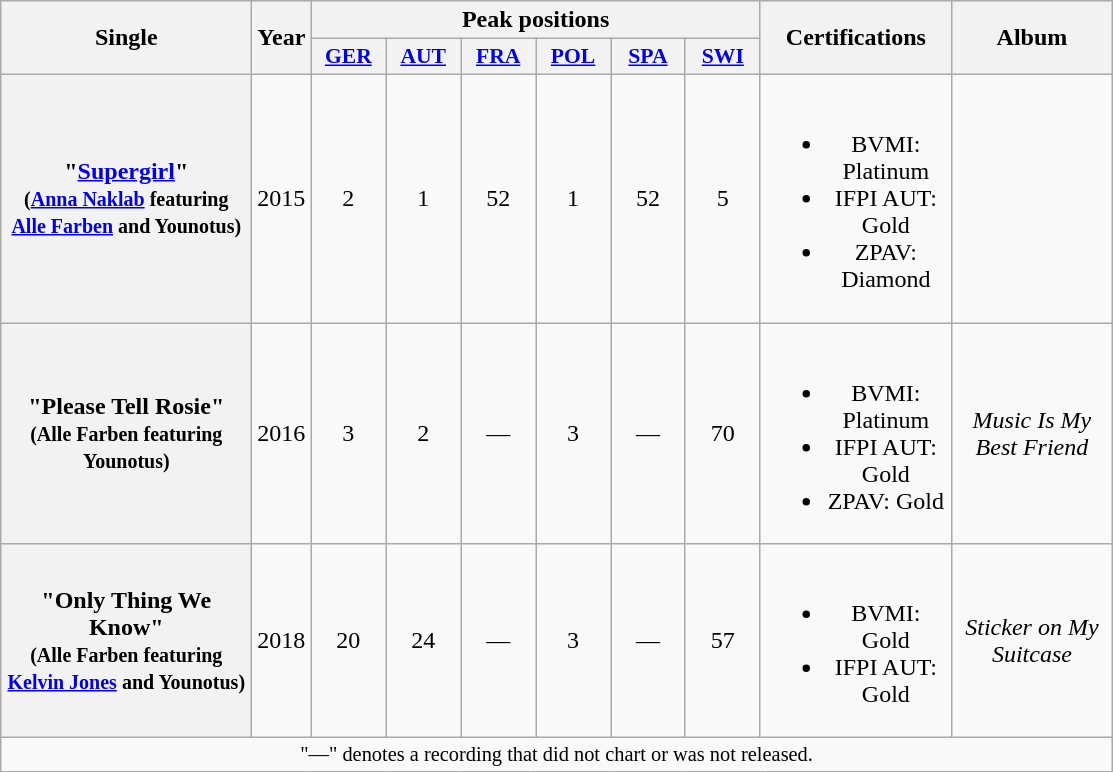<table class="wikitable plainrowheaders" style="text-align:center">
<tr>
<th rowspan="2" width="160">Single</th>
<th rowspan="2" width="10">Year</th>
<th colspan="6" width="20">Peak positions</th>
<th rowspan="2" width="120">Certifications</th>
<th rowspan="2" width="100">Album</th>
</tr>
<tr>
<th scope="col" style="width:3em;font-size:90%;"><a href='#'>GER</a><br></th>
<th scope="col" style="width:3em;font-size:90%;"><a href='#'>AUT</a><br></th>
<th scope="col" style="width:3em;font-size:90%;"><a href='#'>FRA</a><br></th>
<th scope="col" style="width:3em;font-size:90%;"><a href='#'>POL</a><br></th>
<th scope="col" style="width:3em;font-size:90%;"><a href='#'>SPA</a><br></th>
<th scope="col" style="width:3em;font-size:90%;"><a href='#'>SWI</a><br></th>
</tr>
<tr>
<th scope="row">"<a href='#'>Supergirl</a>" <br><small>(<a href='#'>Anna Naklab</a> featuring <a href='#'>Alle Farben</a> and Younotus)</small></th>
<td>2015</td>
<td>2</td>
<td>1</td>
<td>52</td>
<td>1</td>
<td>52</td>
<td>5</td>
<td><br><ul><li>BVMI: Platinum</li><li>IFPI AUT: Gold</li><li>ZPAV: Diamond</li></ul></td>
<td></td>
</tr>
<tr>
<th scope="row">"Please Tell Rosie" <br><small>(Alle Farben featuring Younotus)</small></th>
<td>2016</td>
<td>3</td>
<td>2</td>
<td>—</td>
<td>3</td>
<td>—</td>
<td>70</td>
<td><br><ul><li>BVMI: Platinum</li><li>IFPI AUT: Gold</li><li>ZPAV: Gold</li></ul></td>
<td><em>Music Is My Best Friend</em></td>
</tr>
<tr>
<th scope="row">"Only Thing We Know" <br><small>(Alle Farben featuring <a href='#'>Kelvin Jones</a> and Younotus)</small></th>
<td>2018</td>
<td>20</td>
<td>24</td>
<td>—</td>
<td>3</td>
<td>—</td>
<td>57</td>
<td><br><ul><li>BVMI: Gold</li><li>IFPI AUT: Gold</li></ul></td>
<td><em>Sticker on My Suitcase</em></td>
</tr>
<tr>
<td colspan="12" style="font-size:85%">"—" denotes a recording that did not chart or was not released.</td>
</tr>
</table>
